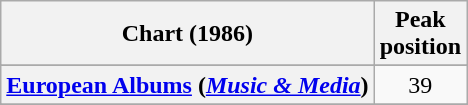<table class="wikitable plainrowheaders sortable" style="text-align:center">
<tr>
<th scope="col">Chart (1986)</th>
<th scope="col">Peak<br>position</th>
</tr>
<tr>
</tr>
<tr>
<th scope="row"><a href='#'>European Albums</a> (<em><a href='#'>Music & Media</a></em>)</th>
<td>39</td>
</tr>
<tr>
</tr>
<tr>
</tr>
<tr>
</tr>
<tr>
</tr>
</table>
